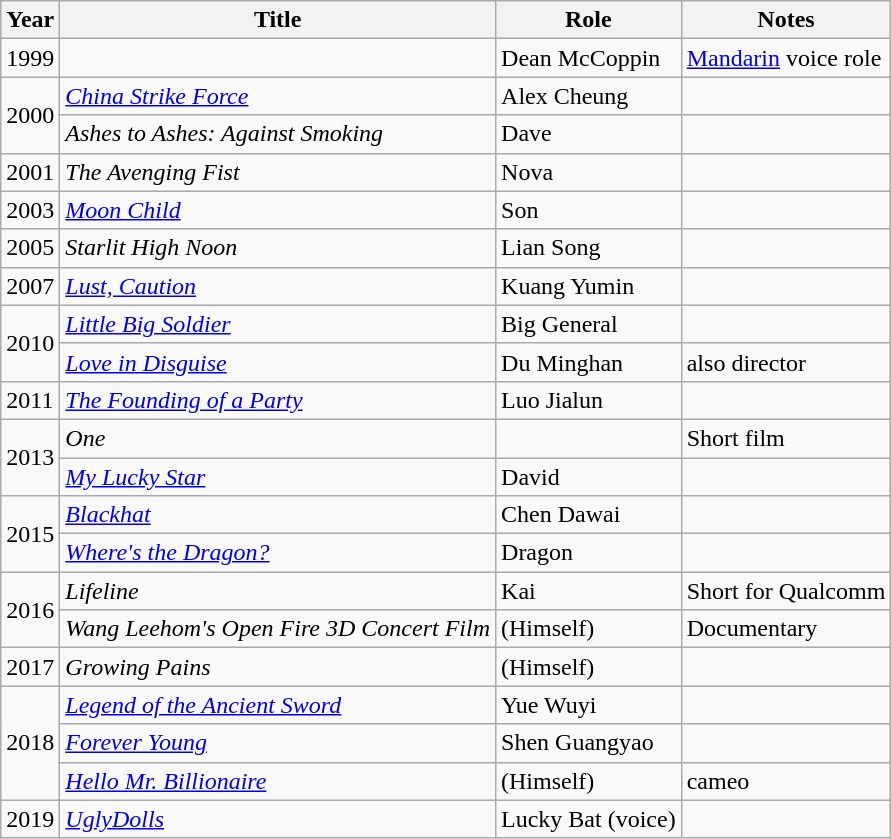<table class="wikitable sortable">
<tr>
<th>Year</th>
<th>Title</th>
<th>Role</th>
<th class="unsortable">Notes</th>
</tr>
<tr>
<td>1999</td>
<td><em></em></td>
<td>Dean McCoppin</td>
<td><a href='#'>Mandarin</a> voice role</td>
</tr>
<tr>
<td rowspan="2">2000</td>
<td><em><a href='#'>China Strike Force</a></em></td>
<td>Alex Cheung</td>
<td></td>
</tr>
<tr>
<td><em>Ashes to Ashes: Against Smoking</em></td>
<td>Dave</td>
<td></td>
</tr>
<tr>
<td>2001</td>
<td><em>The Avenging Fist</em></td>
<td>Nova</td>
<td></td>
</tr>
<tr>
<td>2003</td>
<td><em><a href='#'>Moon Child</a></em></td>
<td>Son</td>
<td></td>
</tr>
<tr>
<td>2005</td>
<td><em>Starlit High Noon</em></td>
<td>Lian Song</td>
<td></td>
</tr>
<tr>
<td>2007</td>
<td><em><a href='#'>Lust, Caution</a></em></td>
<td>Kuang Yumin</td>
<td></td>
</tr>
<tr>
<td rowspan="2">2010</td>
<td><em><a href='#'>Little Big Soldier</a></em></td>
<td>Big General</td>
<td></td>
</tr>
<tr>
<td><em><a href='#'>Love in Disguise</a></em></td>
<td>Du Minghan</td>
<td>also director</td>
</tr>
<tr>
<td>2011</td>
<td><em><a href='#'>The Founding of a Party</a></em></td>
<td>Luo Jialun</td>
<td></td>
</tr>
<tr>
<td rowspan="2">2013</td>
<td><em>One</em></td>
<td></td>
<td>Short film</td>
</tr>
<tr>
<td><em><a href='#'>My Lucky Star</a></em></td>
<td>David</td>
<td></td>
</tr>
<tr>
<td rowspan="2">2015</td>
<td><em><a href='#'>Blackhat</a></em></td>
<td>Chen Dawai</td>
<td></td>
</tr>
<tr>
<td><em><a href='#'>Where's the Dragon?</a></em></td>
<td>Dragon</td>
<td></td>
</tr>
<tr>
<td rowspan="2">2016</td>
<td><em>Lifeline</em></td>
<td>Kai</td>
<td>Short for Qualcomm</td>
</tr>
<tr>
<td><em>Wang Leehom's Open Fire 3D Concert Film</em></td>
<td>(Himself)</td>
<td>Documentary</td>
</tr>
<tr>
<td>2017</td>
<td><em>Growing Pains</em></td>
<td>(Himself)</td>
<td></td>
</tr>
<tr>
<td rowspan="3">2018</td>
<td><em><a href='#'>Legend of the Ancient Sword</a></em></td>
<td>Yue Wuyi</td>
<td></td>
</tr>
<tr>
<td><em><a href='#'>Forever Young</a></em></td>
<td>Shen Guangyao</td>
<td></td>
</tr>
<tr>
<td><em><a href='#'>Hello Mr. Billionaire</a></em></td>
<td>(Himself)</td>
<td>cameo</td>
</tr>
<tr>
<td>2019</td>
<td><em><a href='#'>UglyDolls</a></em></td>
<td>Lucky Bat (voice)</td>
<td></td>
</tr>
</table>
